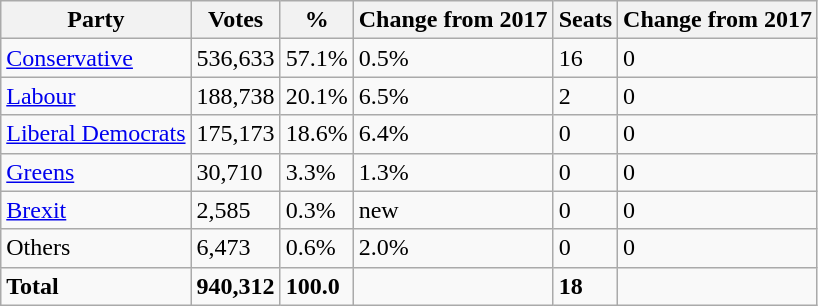<table class="wikitable">
<tr>
<th>Party</th>
<th>Votes</th>
<th>%</th>
<th>Change from 2017</th>
<th>Seats</th>
<th>Change from 2017</th>
</tr>
<tr>
<td><a href='#'>Conservative</a></td>
<td>536,633</td>
<td>57.1%</td>
<td>0.5%</td>
<td>16</td>
<td>0</td>
</tr>
<tr>
<td><a href='#'>Labour</a></td>
<td>188,738</td>
<td>20.1%</td>
<td>6.5%</td>
<td>2</td>
<td>0</td>
</tr>
<tr>
<td><a href='#'>Liberal Democrats</a></td>
<td>175,173</td>
<td>18.6%</td>
<td>6.4%</td>
<td>0</td>
<td>0</td>
</tr>
<tr>
<td><a href='#'>Greens</a></td>
<td>30,710</td>
<td>3.3%</td>
<td>1.3%</td>
<td>0</td>
<td>0</td>
</tr>
<tr>
<td><a href='#'>Brexit</a></td>
<td>2,585</td>
<td>0.3%</td>
<td>new</td>
<td>0</td>
<td>0</td>
</tr>
<tr>
<td>Others</td>
<td>6,473</td>
<td>0.6%</td>
<td>2.0%</td>
<td>0</td>
<td>0</td>
</tr>
<tr>
<td><strong>Total</strong></td>
<td><strong>940,312</strong></td>
<td><strong>100.0</strong></td>
<td></td>
<td><strong>18</strong></td>
<td></td>
</tr>
</table>
